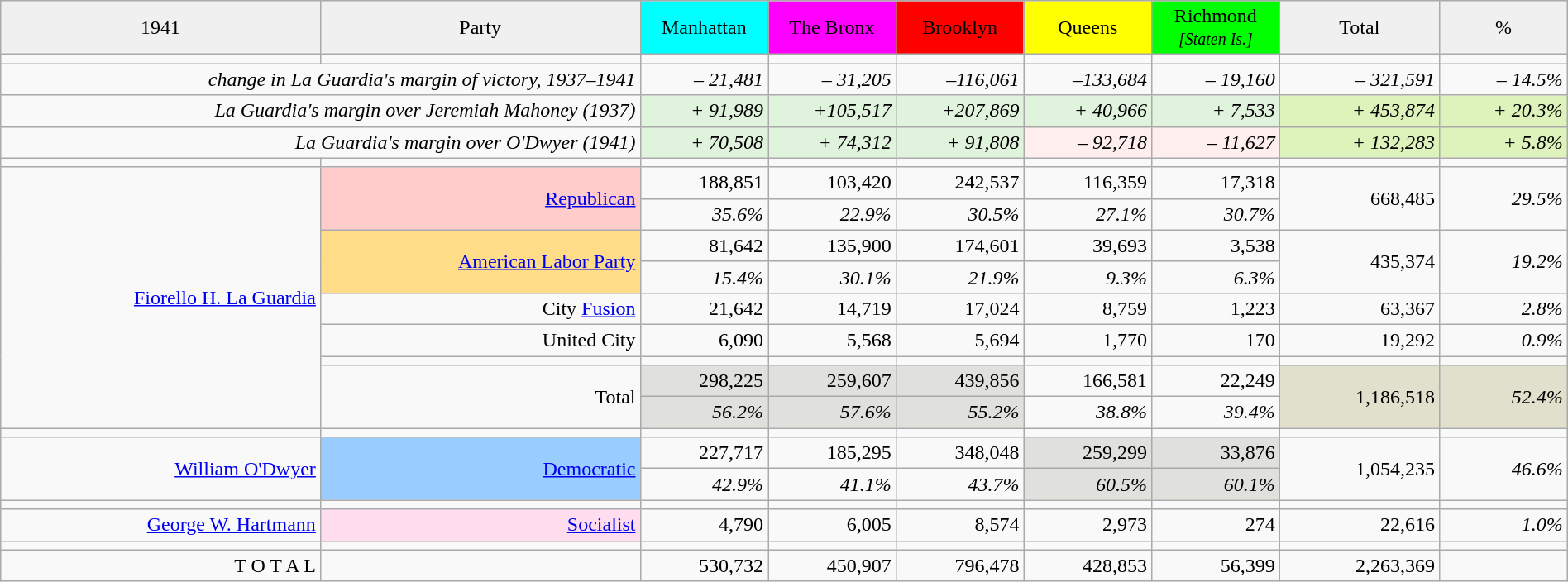<table class="wikitable" style="width:100%; text-align:right;">
<tr style="text-align:center;">
<td style="width:20%; background:#f0f0f0;">1941</td>
<td style="width:20%; background:#f0f0f0;">Party</td>
<td style="width:8%; background:aqua;">Manhattan</td>
<td style="width:8%; background:magenta;">The Bronx</td>
<td style="width:8%; background:red;">Brooklyn</td>
<td style="width:8%; background:yellow;">Queens</td>
<td style="width:8%; background:lime;">Richmond <small><em>[Staten Is.]</em></small></td>
<td style="width:10%; background:#f0f0f0;">Total</td>
<td style="width:8%; background:#f0f0f0;">%</td>
</tr>
<tr>
<td></td>
<td></td>
<td></td>
<td></td>
<td></td>
<td></td>
<td></td>
<td></td>
<td></td>
</tr>
<tr>
<td colspan="2"><em>change in La Guardia's margin of victory, 1937–1941</em></td>
<td><em>– 21,481</em></td>
<td><em>– 31,205</em></td>
<td><em>–116,061</em></td>
<td><em>–133,684</em></td>
<td><em>– 19,160</em></td>
<td><em>– 321,591</em></td>
<td><em>– 14.5%</em></td>
</tr>
<tr>
<td colspan="2"><em>La Guardia's margin over Jeremiah Mahoney (1937)</em></td>
<td style="background:#e0f3dd;"><em>+ 91,989</em></td>
<td style="background:#e0f3dd;"><em>+105,517</em></td>
<td style="background:#e0f3dd;"><em>+207,869</em></td>
<td style="background:#e0f3dd;"><em>+ 40,966</em></td>
<td style="background:#e0f3dd;"><em>+ 7,533</em></td>
<td style="background:#ddf3bb;"><em>+ 453,874</em></td>
<td style="background:#ddf3bb;"><em>+ 20.3%</em></td>
</tr>
<tr>
<td colspan="2"><em>La Guardia's margin over O'Dwyer (1941)</em></td>
<td style="background:#e0f3dd;"><em>+ 70,508</em></td>
<td style="background:#e0f3dd;"><em>+ 74,312</em></td>
<td style="background:#e0f3dd;"><em>+ 91,808</em></td>
<td style="background:#fee;"><em>– 92,718</em></td>
<td style="background:#fee;"><em>– 11,627</em></td>
<td style="background:#ddf3bb;"><em>+ 132,283</em></td>
<td style="background:#ddf3bb;"><em>+ 5.8%</em></td>
</tr>
<tr>
<td></td>
<td></td>
<td></td>
<td></td>
<td></td>
<td></td>
<td></td>
<td></td>
<td></td>
</tr>
<tr>
<td rowspan="9"><a href='#'>Fiorello H. La Guardia</a></td>
<td rowspan="2" style="background:#fcc;"><a href='#'>Republican</a></td>
<td>188,851</td>
<td>103,420</td>
<td>242,537</td>
<td>116,359</td>
<td>17,318</td>
<td rowspan="2">668,485</td>
<td rowspan="2"><em>29.5%</em></td>
</tr>
<tr>
<td><em>35.6%</em></td>
<td><em>22.9%</em></td>
<td><em>30.5%</em></td>
<td><em>27.1%</em></td>
<td><em>30.7%</em></td>
</tr>
<tr>
<td rowspan="2" style="background:#ffdd88;"><a href='#'>American Labor Party</a></td>
<td>81,642</td>
<td>135,900</td>
<td>174,601</td>
<td>39,693</td>
<td>3,538</td>
<td rowspan="2">435,374</td>
<td rowspan="2"><em>19.2%</em></td>
</tr>
<tr>
<td><em>15.4%</em></td>
<td><em>30.1%</em></td>
<td><em>21.9%</em></td>
<td><em>9.3%</em></td>
<td><em>6.3%</em></td>
</tr>
<tr>
<td>City <a href='#'>Fusion</a></td>
<td>21,642</td>
<td>14,719</td>
<td>17,024</td>
<td>8,759</td>
<td>1,223</td>
<td>63,367</td>
<td><em>2.8%</em></td>
</tr>
<tr>
<td>United City</td>
<td>6,090</td>
<td>5,568</td>
<td>5,694</td>
<td>1,770</td>
<td>170</td>
<td>19,292</td>
<td><em>0.9%</em></td>
</tr>
<tr>
<td></td>
<td></td>
<td></td>
<td></td>
<td></td>
<td></td>
<td></td>
</tr>
<tr>
<td rowspan="2">Total</td>
<td style="background:#e0e0dd;">298,225</td>
<td style="background:#e0e0dd;">259,607</td>
<td style="background:#e0e0dd;">439,856</td>
<td>166,581</td>
<td>22,249</td>
<td rowspan="2" style="background:#e0e0cc;">1,186,518</td>
<td rowspan="2" style="background:#e0e0cc;"><em>52.4%</em></td>
</tr>
<tr>
<td style="background:#e0e0dd;"><em>56.2%</em></td>
<td style="background:#e0e0dd;"><em>57.6%</em></td>
<td style="background:#e0e0dd;"><em>55.2%</em></td>
<td><em>38.8%</em></td>
<td><em>39.4%</em></td>
</tr>
<tr>
<td></td>
<td></td>
<td></td>
<td></td>
<td></td>
<td></td>
<td></td>
<td></td>
</tr>
<tr>
<td rowspan="2"><a href='#'>William O'Dwyer</a></td>
<td rowspan="2" style="background:#9cf;"><a href='#'>Democratic</a></td>
<td>227,717</td>
<td>185,295</td>
<td>348,048</td>
<td style="background:#e0e0dd;">259,299</td>
<td style="background:#e0e0dd;">33,876</td>
<td rowspan="2">1,054,235</td>
<td rowspan="2"><em>46.6%</em></td>
</tr>
<tr>
<td><em>42.9%</em></td>
<td><em>41.1%</em></td>
<td><em>43.7%</em></td>
<td style="background:#e0e0dd;"><em>60.5%</em></td>
<td style="background:#e0e0dd;"><em>60.1%</em></td>
</tr>
<tr>
<td></td>
<td></td>
<td></td>
<td></td>
<td></td>
<td></td>
<td></td>
<td></td>
</tr>
<tr>
<td> <a href='#'>George W. Hartmann</a></td>
<td style="background:#fde;"><a href='#'>Socialist</a></td>
<td>4,790</td>
<td>6,005</td>
<td>8,574</td>
<td>2,973</td>
<td>274</td>
<td>22,616</td>
<td><em>1.0%</em></td>
</tr>
<tr>
<td></td>
<td></td>
<td></td>
<td></td>
<td></td>
<td></td>
<td></td>
<td></td>
</tr>
<tr>
<td>T O T A L</td>
<td></td>
<td>530,732</td>
<td>450,907</td>
<td>796,478</td>
<td>428,853</td>
<td>56,399</td>
<td>2,263,369</td>
<td></td>
</tr>
</table>
